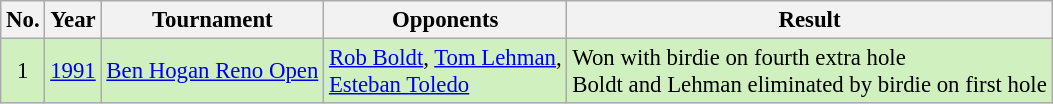<table class="wikitable" style="font-size:95%;">
<tr>
<th>No.</th>
<th>Year</th>
<th>Tournament</th>
<th>Opponents</th>
<th>Result</th>
</tr>
<tr style="background:#D0F0C0;">
<td align=center>1</td>
<td><a href='#'>1991</a></td>
<td><a href='#'>Ben Hogan Reno Open</a></td>
<td> <a href='#'>Rob Boldt</a>,  <a href='#'>Tom Lehman</a>,<br> <a href='#'>Esteban Toledo</a></td>
<td>Won with birdie on fourth extra hole<br>Boldt and Lehman eliminated by birdie on first hole</td>
</tr>
</table>
